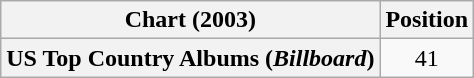<table class="wikitable plainrowheaders" style="text-align:center">
<tr>
<th scope="col">Chart (2003)</th>
<th scope="col">Position</th>
</tr>
<tr>
<th scope="row">US Top Country Albums (<em>Billboard</em>)</th>
<td>41</td>
</tr>
</table>
